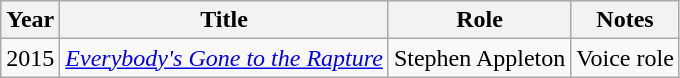<table class="wikitable sortable">
<tr>
<th>Year</th>
<th>Title</th>
<th>Role</th>
<th class="unsortable">Notes</th>
</tr>
<tr>
<td>2015</td>
<td><em><a href='#'>Everybody's Gone to the Rapture</a></em></td>
<td>Stephen Appleton</td>
<td>Voice role</td>
</tr>
</table>
